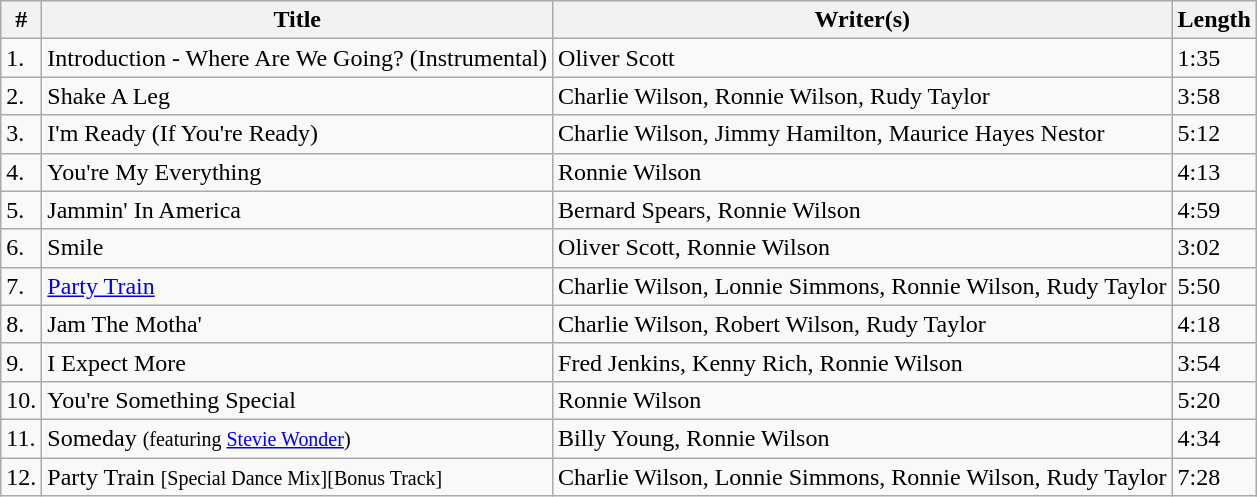<table class="wikitable">
<tr>
<th>#</th>
<th>Title</th>
<th>Writer(s)</th>
<th>Length</th>
</tr>
<tr>
<td>1.</td>
<td>Introduction - Where Are We Going? (Instrumental)</td>
<td>Oliver Scott</td>
<td>1:35</td>
</tr>
<tr>
<td>2.</td>
<td>Shake A Leg</td>
<td>Charlie Wilson, Ronnie Wilson, Rudy Taylor</td>
<td>3:58</td>
</tr>
<tr>
<td>3.</td>
<td>I'm Ready (If You're Ready)</td>
<td>Charlie Wilson, Jimmy Hamilton, Maurice Hayes Nestor</td>
<td>5:12</td>
</tr>
<tr>
<td>4.</td>
<td>You're My Everything</td>
<td>Ronnie Wilson</td>
<td>4:13</td>
</tr>
<tr>
<td>5.</td>
<td>Jammin' In America</td>
<td>Bernard Spears, Ronnie Wilson</td>
<td>4:59</td>
</tr>
<tr>
<td>6.</td>
<td>Smile</td>
<td>Oliver Scott, Ronnie Wilson</td>
<td>3:02</td>
</tr>
<tr>
<td>7.</td>
<td><a href='#'>Party Train</a></td>
<td>Charlie Wilson, Lonnie Simmons, Ronnie Wilson, Rudy Taylor</td>
<td>5:50</td>
</tr>
<tr>
<td>8.</td>
<td>Jam The Motha'</td>
<td>Charlie Wilson, Robert Wilson, Rudy Taylor</td>
<td>4:18</td>
</tr>
<tr>
<td>9.</td>
<td>I Expect More</td>
<td>Fred Jenkins, Kenny Rich, Ronnie Wilson</td>
<td>3:54</td>
</tr>
<tr>
<td>10.</td>
<td>You're Something Special</td>
<td>Ronnie Wilson</td>
<td>5:20</td>
</tr>
<tr>
<td>11.</td>
<td>Someday <small>(featuring <a href='#'>Stevie Wonder</a>)</small></td>
<td>Billy Young, Ronnie Wilson</td>
<td>4:34</td>
</tr>
<tr>
<td>12.</td>
<td>Party Train <small>[Special Dance Mix][Bonus Track]</small></td>
<td>Charlie Wilson, Lonnie Simmons, Ronnie Wilson, Rudy Taylor</td>
<td>7:28</td>
</tr>
</table>
